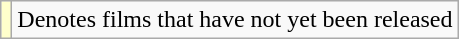<table class="wikitable">
<tr>
<td style="background:#ffc;"></td>
<td>Denotes films that have not yet been released</td>
</tr>
</table>
